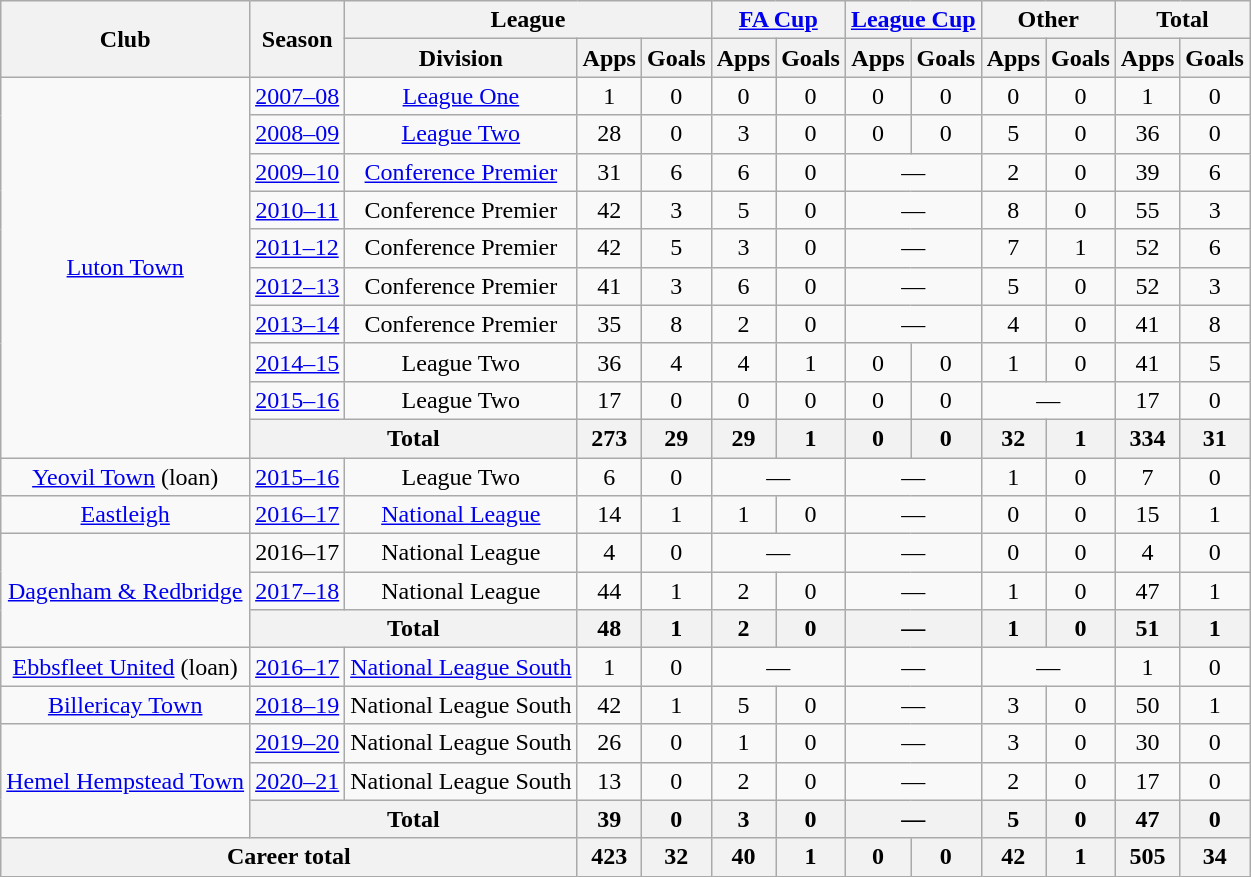<table class=wikitable style=text-align:center>
<tr>
<th rowspan=2>Club</th>
<th rowspan=2>Season</th>
<th colspan=3>League</th>
<th colspan=2><a href='#'>FA Cup</a></th>
<th colspan=2><a href='#'>League Cup</a></th>
<th colspan=2>Other</th>
<th colspan=2>Total</th>
</tr>
<tr>
<th>Division</th>
<th>Apps</th>
<th>Goals</th>
<th>Apps</th>
<th>Goals</th>
<th>Apps</th>
<th>Goals</th>
<th>Apps</th>
<th>Goals</th>
<th>Apps</th>
<th>Goals</th>
</tr>
<tr>
<td rowspan=10><a href='#'>Luton Town</a></td>
<td><a href='#'>2007–08</a></td>
<td><a href='#'>League One</a></td>
<td>1</td>
<td>0</td>
<td>0</td>
<td>0</td>
<td>0</td>
<td>0</td>
<td>0</td>
<td>0</td>
<td>1</td>
<td>0</td>
</tr>
<tr>
<td><a href='#'>2008–09</a></td>
<td><a href='#'>League Two</a></td>
<td>28</td>
<td>0</td>
<td>3</td>
<td>0</td>
<td>0</td>
<td>0</td>
<td>5</td>
<td>0</td>
<td>36</td>
<td>0</td>
</tr>
<tr>
<td><a href='#'>2009–10</a></td>
<td><a href='#'>Conference Premier</a></td>
<td>31</td>
<td>6</td>
<td>6</td>
<td>0</td>
<td colspan=2>—</td>
<td>2</td>
<td>0</td>
<td>39</td>
<td>6</td>
</tr>
<tr>
<td><a href='#'>2010–11</a></td>
<td>Conference Premier</td>
<td>42</td>
<td>3</td>
<td>5</td>
<td>0</td>
<td colspan=2>—</td>
<td>8</td>
<td>0</td>
<td>55</td>
<td>3</td>
</tr>
<tr>
<td><a href='#'>2011–12</a></td>
<td>Conference Premier</td>
<td>42</td>
<td>5</td>
<td>3</td>
<td>0</td>
<td colspan=2>—</td>
<td>7</td>
<td>1</td>
<td>52</td>
<td>6</td>
</tr>
<tr>
<td><a href='#'>2012–13</a></td>
<td>Conference Premier</td>
<td>41</td>
<td>3</td>
<td>6</td>
<td>0</td>
<td colspan=2>—</td>
<td>5</td>
<td>0</td>
<td>52</td>
<td>3</td>
</tr>
<tr>
<td><a href='#'>2013–14</a></td>
<td>Conference Premier</td>
<td>35</td>
<td>8</td>
<td>2</td>
<td>0</td>
<td colspan=2>—</td>
<td>4</td>
<td>0</td>
<td>41</td>
<td>8</td>
</tr>
<tr>
<td><a href='#'>2014–15</a></td>
<td>League Two</td>
<td>36</td>
<td>4</td>
<td>4</td>
<td>1</td>
<td>0</td>
<td>0</td>
<td>1</td>
<td>0</td>
<td>41</td>
<td>5</td>
</tr>
<tr>
<td><a href='#'>2015–16</a></td>
<td>League Two</td>
<td>17</td>
<td>0</td>
<td>0</td>
<td>0</td>
<td>0</td>
<td>0</td>
<td colspan=2>—</td>
<td>17</td>
<td>0</td>
</tr>
<tr>
<th colspan=2>Total</th>
<th>273</th>
<th>29</th>
<th>29</th>
<th>1</th>
<th>0</th>
<th>0</th>
<th>32</th>
<th>1</th>
<th>334</th>
<th>31</th>
</tr>
<tr>
<td><a href='#'>Yeovil Town</a> (loan)</td>
<td><a href='#'>2015–16</a></td>
<td>League Two</td>
<td>6</td>
<td>0</td>
<td colspan=2>—</td>
<td colspan=2>—</td>
<td>1</td>
<td>0</td>
<td>7</td>
<td>0</td>
</tr>
<tr>
<td><a href='#'>Eastleigh</a></td>
<td><a href='#'>2016–17</a></td>
<td><a href='#'>National League</a></td>
<td>14</td>
<td>1</td>
<td>1</td>
<td>0</td>
<td colspan=2>—</td>
<td>0</td>
<td>0</td>
<td>15</td>
<td>1</td>
</tr>
<tr>
<td rowspan=3><a href='#'>Dagenham & Redbridge</a></td>
<td>2016–17</td>
<td>National League</td>
<td>4</td>
<td>0</td>
<td colspan=2>—</td>
<td colspan=2>—</td>
<td>0</td>
<td>0</td>
<td>4</td>
<td>0</td>
</tr>
<tr>
<td><a href='#'>2017–18</a></td>
<td>National League</td>
<td>44</td>
<td>1</td>
<td>2</td>
<td>0</td>
<td colspan=2>—</td>
<td>1</td>
<td>0</td>
<td>47</td>
<td>1</td>
</tr>
<tr>
<th colspan=2>Total</th>
<th>48</th>
<th>1</th>
<th>2</th>
<th>0</th>
<th colspan=2>—</th>
<th>1</th>
<th>0</th>
<th>51</th>
<th>1</th>
</tr>
<tr>
<td><a href='#'>Ebbsfleet United</a> (loan)</td>
<td><a href='#'>2016–17</a></td>
<td><a href='#'>National League South</a></td>
<td>1</td>
<td>0</td>
<td colspan=2>—</td>
<td colspan=2>—</td>
<td colspan=2>—</td>
<td>1</td>
<td>0</td>
</tr>
<tr>
<td><a href='#'>Billericay Town</a></td>
<td><a href='#'>2018–19</a></td>
<td>National League South</td>
<td>42</td>
<td>1</td>
<td>5</td>
<td>0</td>
<td colspan=2>—</td>
<td>3</td>
<td>0</td>
<td>50</td>
<td>1</td>
</tr>
<tr>
<td rowspan=3><a href='#'>Hemel Hempstead Town</a></td>
<td><a href='#'>2019–20</a></td>
<td>National League South</td>
<td>26</td>
<td>0</td>
<td>1</td>
<td>0</td>
<td colspan=2>—</td>
<td>3</td>
<td>0</td>
<td>30</td>
<td>0</td>
</tr>
<tr>
<td><a href='#'>2020–21</a></td>
<td>National League South</td>
<td>13</td>
<td>0</td>
<td>2</td>
<td>0</td>
<td colspan=2>—</td>
<td>2</td>
<td>0</td>
<td>17</td>
<td>0</td>
</tr>
<tr>
<th colspan=2>Total</th>
<th>39</th>
<th>0</th>
<th>3</th>
<th>0</th>
<th colspan=2>—</th>
<th>5</th>
<th>0</th>
<th>47</th>
<th>0</th>
</tr>
<tr>
<th colspan=3>Career total</th>
<th>423</th>
<th>32</th>
<th>40</th>
<th>1</th>
<th>0</th>
<th>0</th>
<th>42</th>
<th>1</th>
<th>505</th>
<th>34</th>
</tr>
</table>
